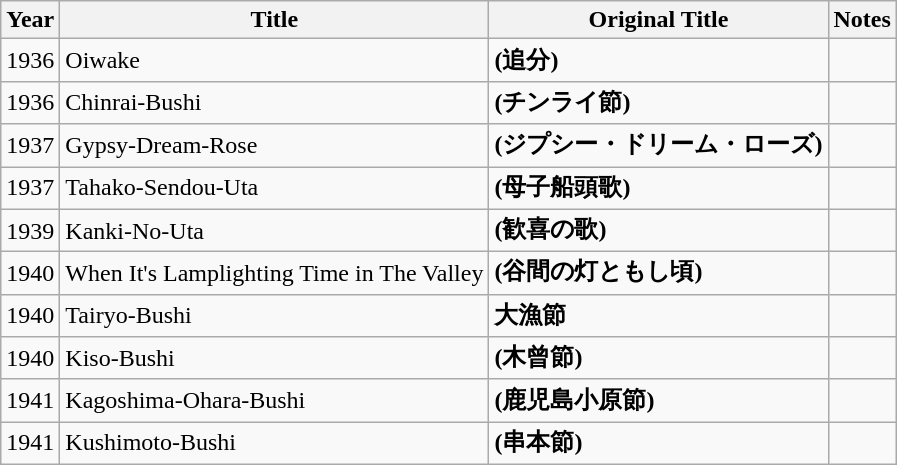<table class="wikitable">
<tr>
<th>Year</th>
<th>Title</th>
<th>Original Title</th>
<th>Notes</th>
</tr>
<tr>
<td>1936</td>
<td>Oiwake</td>
<td><strong>(追分)</strong></td>
<td></td>
</tr>
<tr>
<td>1936</td>
<td>Chinrai-Bushi</td>
<td><strong>(チンライ節)</strong></td>
<td></td>
</tr>
<tr>
<td>1937</td>
<td>Gypsy-Dream-Rose</td>
<td><strong>(ジプシー・ドリーム・ローズ)</strong></td>
<td></td>
</tr>
<tr>
<td>1937</td>
<td>Tahako-Sendou-Uta</td>
<td><strong>(母子船頭歌)</strong></td>
<td></td>
</tr>
<tr>
<td>1939</td>
<td>Kanki-No-Uta</td>
<td><strong>(歓喜の歌)</strong></td>
<td></td>
</tr>
<tr>
<td>1940</td>
<td>When It's Lamplighting Time in The Valley</td>
<td><strong>(谷間の灯ともし頃)</strong></td>
<td></td>
</tr>
<tr>
<td>1940</td>
<td>Tairyo-Bushi</td>
<td><strong>大漁節</strong></td>
<td></td>
</tr>
<tr>
<td>1940</td>
<td>Kiso-Bushi</td>
<td><strong>(木曾節)</strong></td>
<td></td>
</tr>
<tr>
<td>1941</td>
<td>Kagoshima-Ohara-Bushi</td>
<td><strong>(鹿児島小原節)</strong></td>
<td></td>
</tr>
<tr>
<td>1941</td>
<td>Kushimoto-Bushi</td>
<td><strong>(串本節)</strong></td>
<td></td>
</tr>
</table>
